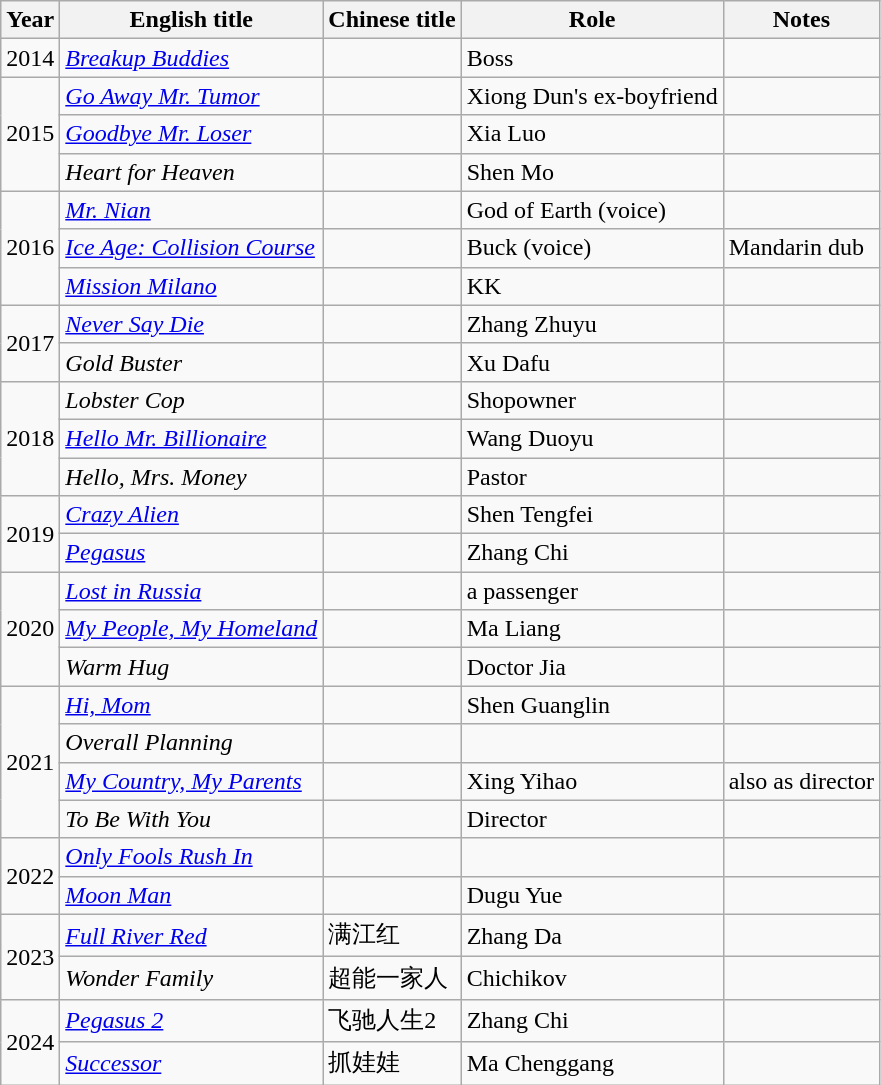<table class="wikitable sortable">
<tr>
<th>Year</th>
<th>English title</th>
<th>Chinese title</th>
<th class="unsortable">Role</th>
<th class="unsortable">Notes</th>
</tr>
<tr>
<td>2014</td>
<td><em><a href='#'>Breakup Buddies</a></em></td>
<td></td>
<td>Boss</td>
<td></td>
</tr>
<tr>
<td rowspan="3">2015</td>
<td><em><a href='#'>Go Away Mr. Tumor</a></em></td>
<td></td>
<td>Xiong Dun's ex-boyfriend</td>
<td></td>
</tr>
<tr>
<td><em><a href='#'>Goodbye Mr. Loser</a></em></td>
<td></td>
<td>Xia Luo</td>
<td></td>
</tr>
<tr>
<td><em>Heart for Heaven</em></td>
<td></td>
<td>Shen Mo</td>
<td></td>
</tr>
<tr>
<td rowspan="3">2016</td>
<td><em><a href='#'>Mr. Nian</a></em></td>
<td></td>
<td>God of Earth (voice)</td>
<td></td>
</tr>
<tr>
<td><em><a href='#'>Ice Age: Collision Course</a></em></td>
<td></td>
<td>Buck (voice)</td>
<td>Mandarin dub</td>
</tr>
<tr>
<td><em><a href='#'>Mission Milano</a></em></td>
<td></td>
<td>KK</td>
<td></td>
</tr>
<tr>
<td rowspan="2">2017</td>
<td><em><a href='#'>Never Say Die</a></em></td>
<td></td>
<td>Zhang Zhuyu</td>
<td></td>
</tr>
<tr>
<td><em>Gold Buster</em></td>
<td></td>
<td>Xu Dafu</td>
<td></td>
</tr>
<tr>
<td rowspan="3">2018</td>
<td><em>Lobster Cop</em></td>
<td></td>
<td>Shopowner</td>
<td></td>
</tr>
<tr>
<td><em><a href='#'>Hello Mr. Billionaire</a></em></td>
<td></td>
<td>Wang Duoyu</td>
<td></td>
</tr>
<tr>
<td><em>Hello, Mrs. Money</em></td>
<td></td>
<td>Pastor</td>
<td></td>
</tr>
<tr>
<td rowspan="2">2019</td>
<td><em><a href='#'>Crazy Alien</a></em></td>
<td></td>
<td>Shen Tengfei</td>
<td></td>
</tr>
<tr>
<td><em><a href='#'>Pegasus</a></em></td>
<td></td>
<td>Zhang Chi</td>
<td></td>
</tr>
<tr>
<td rowspan="3">2020</td>
<td><em><a href='#'>Lost in Russia</a></em></td>
<td></td>
<td>a passenger</td>
<td></td>
</tr>
<tr>
<td><em><a href='#'>My People, My Homeland</a></em></td>
<td></td>
<td>Ma Liang</td>
<td></td>
</tr>
<tr>
<td><em>Warm Hug</em></td>
<td></td>
<td>Doctor Jia</td>
<td></td>
</tr>
<tr>
<td rowspan="4">2021</td>
<td><em><a href='#'>Hi, Mom</a></em></td>
<td></td>
<td>Shen Guanglin</td>
<td></td>
</tr>
<tr>
<td><em>Overall Planning</em></td>
<td></td>
<td></td>
<td></td>
</tr>
<tr>
<td><em><a href='#'>My Country, My Parents</a></em></td>
<td></td>
<td>Xing Yihao</td>
<td>also as director</td>
</tr>
<tr>
<td><em>To Be With You</em></td>
<td></td>
<td>Director</td>
<td></td>
</tr>
<tr>
<td rowspan="2">2022</td>
<td><em><a href='#'>Only Fools Rush In</a></em></td>
<td></td>
<td></td>
<td></td>
</tr>
<tr>
<td><em><a href='#'>Moon Man</a></em></td>
<td></td>
<td>Dugu Yue</td>
<td></td>
</tr>
<tr>
<td rowspan="2">2023</td>
<td><em><a href='#'>Full River Red</a></em></td>
<td>满江红</td>
<td>Zhang Da</td>
<td></td>
</tr>
<tr>
<td><em>Wonder Family</em></td>
<td>超能一家人</td>
<td>Chichikov</td>
<td></td>
</tr>
<tr>
<td rowspan="2">2024</td>
<td><em><a href='#'>Pegasus 2</a></em></td>
<td>飞驰人生2</td>
<td>Zhang Chi</td>
<td></td>
</tr>
<tr>
<td><em><a href='#'>Successor</a></em></td>
<td>抓娃娃</td>
<td>Ma Chenggang</td>
<td></td>
</tr>
</table>
